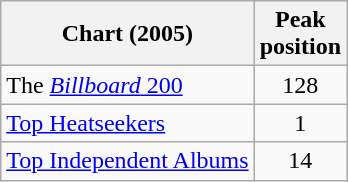<table class="wikitable">
<tr>
<th>Chart (2005)</th>
<th>Peak<br>position</th>
</tr>
<tr>
<td>The <a href='#'><em>Billboard</em> 200</a></td>
<td align="center">128</td>
</tr>
<tr>
<td><a href='#'>Top Heatseekers</a></td>
<td align="center">1</td>
</tr>
<tr>
<td><a href='#'>Top Independent Albums</a></td>
<td align="center">14</td>
</tr>
</table>
